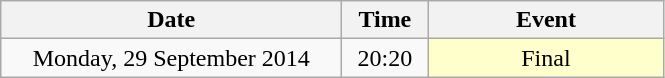<table class = "wikitable" style="text-align:center;">
<tr>
<th width=220>Date</th>
<th width=50>Time</th>
<th width=150>Event</th>
</tr>
<tr>
<td>Monday, 29 September 2014</td>
<td>20:20</td>
<td bgcolor=ffffcc>Final</td>
</tr>
</table>
